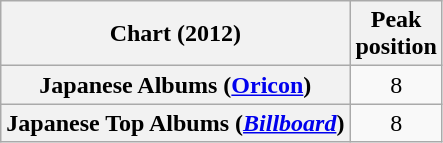<table class="wikitable plainrowheaders" style="text-align:center;">
<tr>
<th>Chart (2012)</th>
<th>Peak<br>position</th>
</tr>
<tr>
<th scope="row">Japanese Albums (<a href='#'>Oricon</a>)</th>
<td>8</td>
</tr>
<tr>
<th scope="row">Japanese Top Albums (<em><a href='#'>Billboard</a></em>)</th>
<td>8</td>
</tr>
</table>
